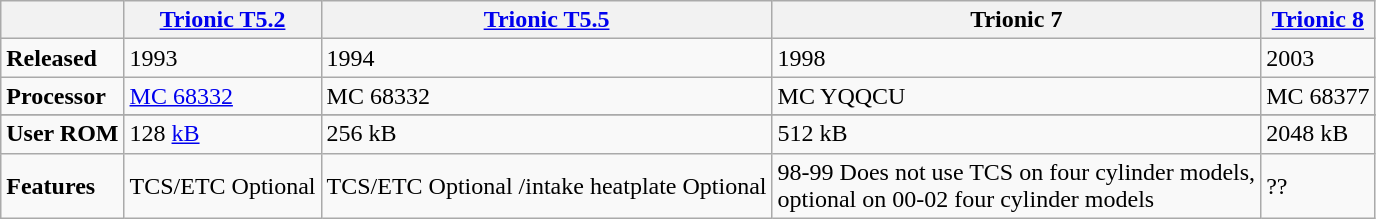<table class=wikitable>
<tr>
<th></th>
<th><a href='#'>Trionic T5.2</a></th>
<th><a href='#'>Trionic T5.5</a></th>
<th>Trionic 7</th>
<th><a href='#'>Trionic 8</a></th>
</tr>
<tr>
<td><strong>Released</strong></td>
<td>1993</td>
<td>1994</td>
<td>1998</td>
<td>2003</td>
</tr>
<tr>
<td><strong>Processor</strong></td>
<td><a href='#'>MC 68332</a></td>
<td>MC 68332</td>
<td>MC YQQCU</td>
<td>MC 68377</td>
</tr>
<tr>
</tr>
<tr>
<td><strong>User ROM</strong></td>
<td>128 <a href='#'>kB</a></td>
<td>256 kB</td>
<td>512 kB</td>
<td>2048 kB</td>
</tr>
<tr>
<td><strong>Features</strong></td>
<td>TCS/ETC Optional</td>
<td>TCS/ETC Optional /intake heatplate Optional</td>
<td>98-99 Does not use TCS on four cylinder models,<br>optional on 00-02 four cylinder models</td>
<td>??</td>
</tr>
</table>
